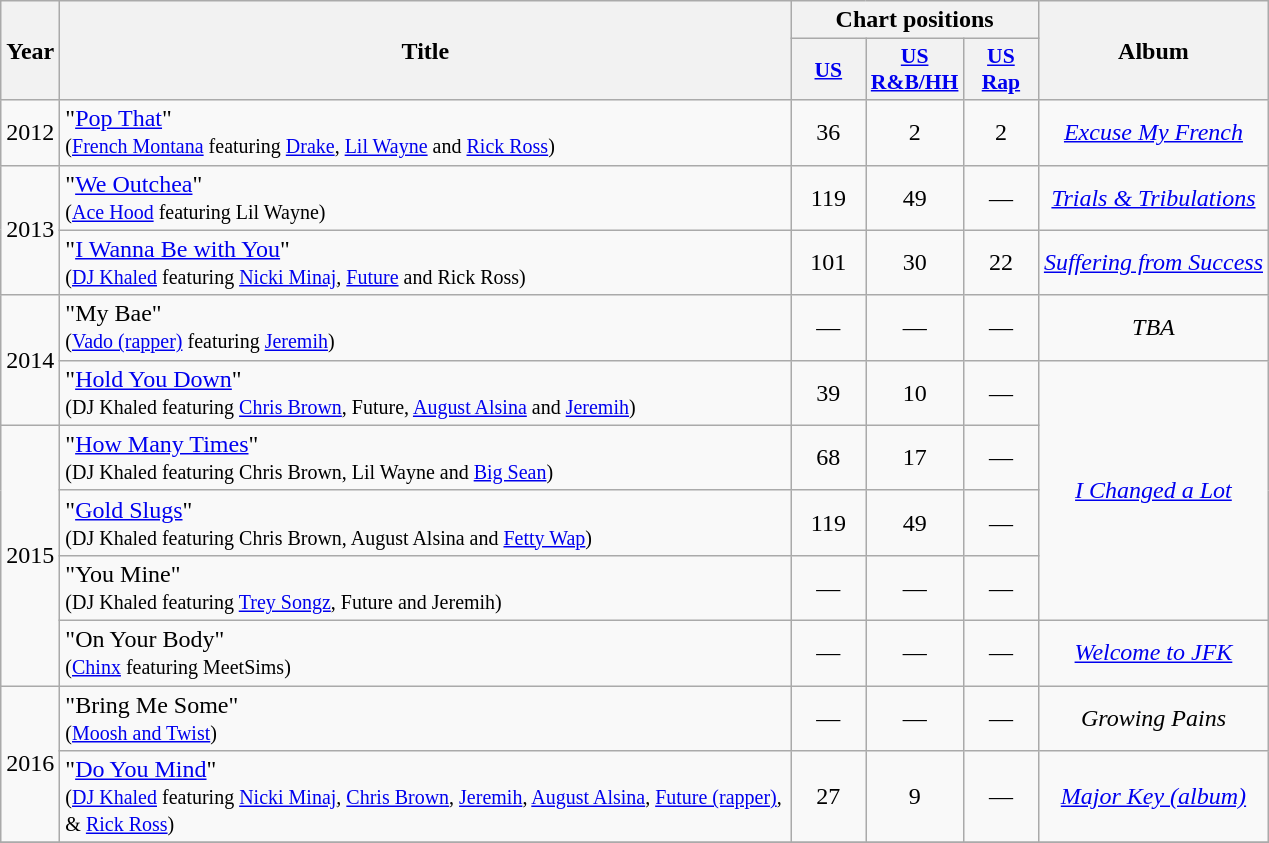<table class="wikitable plainrowheaders" style="text-align:center;">
<tr>
<th scope="col" rowspan="2">Year</th>
<th scope="col" rowspan="2" style="width:30em;">Title</th>
<th scope="col" colspan="3">Chart positions</th>
<th scope="col" rowspan="2">Album</th>
</tr>
<tr>
<th scope="col" style="width:3em;font-size:90%;"><a href='#'>US</a><br></th>
<th scope="col" style="width:3em;font-size:90%;"><a href='#'>US R&B/HH</a><br></th>
<th scope="col" style="width:3em;font-size:90%;"><a href='#'>US Rap</a><br></th>
</tr>
<tr>
<td>2012</td>
<td align="left">"<a href='#'>Pop That</a>"<br><small>(<a href='#'>French Montana</a> featuring <a href='#'>Drake</a>, <a href='#'>Lil Wayne</a> and <a href='#'>Rick Ross</a>)</small></td>
<td>36</td>
<td>2</td>
<td>2</td>
<td><em><a href='#'>Excuse My French</a></em></td>
</tr>
<tr>
<td rowspan="2">2013</td>
<td align="left">"<a href='#'>We Outchea</a>"<br><small>(<a href='#'>Ace Hood</a> featuring Lil Wayne)</small></td>
<td>119</td>
<td>49</td>
<td>—</td>
<td><em><a href='#'>Trials & Tribulations</a></em></td>
</tr>
<tr>
<td align="left">"<a href='#'>I Wanna Be with You</a>"<br><small>(<a href='#'>DJ Khaled</a> featuring <a href='#'>Nicki Minaj</a>, <a href='#'>Future</a> and Rick Ross)</small></td>
<td>101</td>
<td>30</td>
<td>22</td>
<td><em><a href='#'>Suffering from Success</a></em></td>
</tr>
<tr>
<td rowspan="2">2014</td>
<td align="left">"My Bae"<br><small>(<a href='#'>Vado (rapper)</a> featuring <a href='#'>Jeremih</a>)</small></td>
<td>—</td>
<td>—</td>
<td>—</td>
<td><em>TBA</em></td>
</tr>
<tr>
<td align="left">"<a href='#'>Hold You Down</a>"<br><small>(DJ Khaled featuring <a href='#'>Chris Brown</a>, Future, <a href='#'>August Alsina</a> and <a href='#'>Jeremih</a>)</small></td>
<td>39</td>
<td>10</td>
<td>—</td>
<td rowspan=4><em><a href='#'>I Changed a Lot</a></em></td>
</tr>
<tr>
<td rowspan="4">2015</td>
<td align="left">"<a href='#'>How Many Times</a>"<br><small>(DJ Khaled featuring Chris Brown, Lil Wayne and <a href='#'>Big Sean</a>)</small></td>
<td>68</td>
<td>17</td>
<td>—</td>
</tr>
<tr>
<td align="left">"<a href='#'>Gold Slugs</a>"<br><small>(DJ Khaled featuring Chris Brown, August Alsina and <a href='#'>Fetty Wap</a>)</small></td>
<td>119</td>
<td>49</td>
<td>—</td>
</tr>
<tr>
<td align="left">"You Mine"<br><small>(DJ Khaled featuring <a href='#'>Trey Songz</a>, Future and Jeremih)</small></td>
<td>—</td>
<td>—</td>
<td>—</td>
</tr>
<tr>
<td align="left">"On Your Body"<br><small>(<a href='#'>Chinx</a> featuring MeetSims)</small></td>
<td>—</td>
<td>—</td>
<td>—</td>
<td><em><a href='#'>Welcome to JFK</a></em></td>
</tr>
<tr>
<td rowspan="2">2016</td>
<td align="left">"Bring Me Some"<br><small>(<a href='#'>Moosh and Twist</a>)</small></td>
<td>—</td>
<td>—</td>
<td>—</td>
<td><em>Growing Pains</em></td>
</tr>
<tr>
<td align="left">"<a href='#'>Do You Mind</a>"<br><small>(<a href='#'>DJ Khaled</a> featuring <a href='#'>Nicki Minaj</a>, <a href='#'>Chris Brown</a>, <a href='#'>Jeremih</a>, <a href='#'>August Alsina</a>, <a href='#'>Future (rapper)</a>, & <a href='#'>Rick Ross</a>)</small></td>
<td>27</td>
<td>9</td>
<td>—</td>
<td><em><a href='#'>Major Key (album)</a></em></td>
</tr>
<tr>
</tr>
</table>
